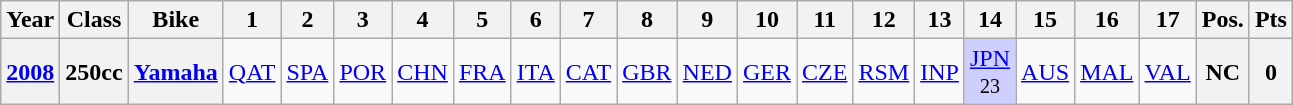<table class="wikitable" style="text-align:center">
<tr>
<th>Year</th>
<th>Class</th>
<th>Bike</th>
<th>1</th>
<th>2</th>
<th>3</th>
<th>4</th>
<th>5</th>
<th>6</th>
<th>7</th>
<th>8</th>
<th>9</th>
<th>10</th>
<th>11</th>
<th>12</th>
<th>13</th>
<th>14</th>
<th>15</th>
<th>16</th>
<th>17</th>
<th>Pos.</th>
<th>Pts</th>
</tr>
<tr>
<th><a href='#'>2008</a></th>
<th>250cc</th>
<th><a href='#'>Yamaha</a></th>
<td><a href='#'>QAT</a></td>
<td><a href='#'>SPA</a></td>
<td><a href='#'>POR</a></td>
<td><a href='#'>CHN</a></td>
<td><a href='#'>FRA</a></td>
<td><a href='#'>ITA</a></td>
<td><a href='#'>CAT</a></td>
<td><a href='#'>GBR</a></td>
<td><a href='#'>NED</a></td>
<td><a href='#'>GER</a></td>
<td><a href='#'>CZE</a></td>
<td><a href='#'>RSM</a></td>
<td><a href='#'>INP</a></td>
<td style="background:#CFCFFF;"><a href='#'>JPN</a><br><small>23</small></td>
<td><a href='#'>AUS</a></td>
<td><a href='#'>MAL</a></td>
<td><a href='#'>VAL</a></td>
<th>NC</th>
<th>0</th>
</tr>
</table>
